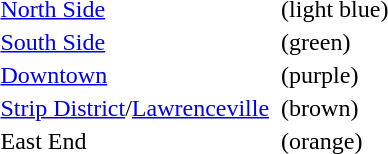<table>
<tr>
<td> <a href='#'>North Side</a></td>
<td></td>
<td>(light blue)</td>
</tr>
<tr>
<td> <a href='#'>South Side</a></td>
<td></td>
<td>(green)</td>
</tr>
<tr>
<td> <a href='#'>Downtown</a></td>
<td></td>
<td>(purple)</td>
</tr>
<tr>
<td> <a href='#'>Strip District</a>/<a href='#'>Lawrenceville</a></td>
<td></td>
<td>(brown)</td>
</tr>
<tr>
<td> East End</td>
<td></td>
<td>(orange)</td>
</tr>
</table>
